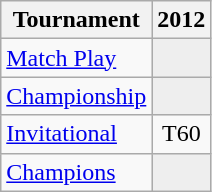<table class="wikitable" style="text-align:center;">
<tr>
<th>Tournament</th>
<th>2012</th>
</tr>
<tr>
<td align="left"><a href='#'>Match Play</a></td>
<td style="background:#eeeeee;"></td>
</tr>
<tr>
<td align="left"><a href='#'>Championship</a></td>
<td style="background:#eeeeee;"></td>
</tr>
<tr>
<td align="left"><a href='#'>Invitational</a></td>
<td>T60</td>
</tr>
<tr>
<td align="left"><a href='#'>Champions</a></td>
<td style="background:#eeeeee;"></td>
</tr>
</table>
